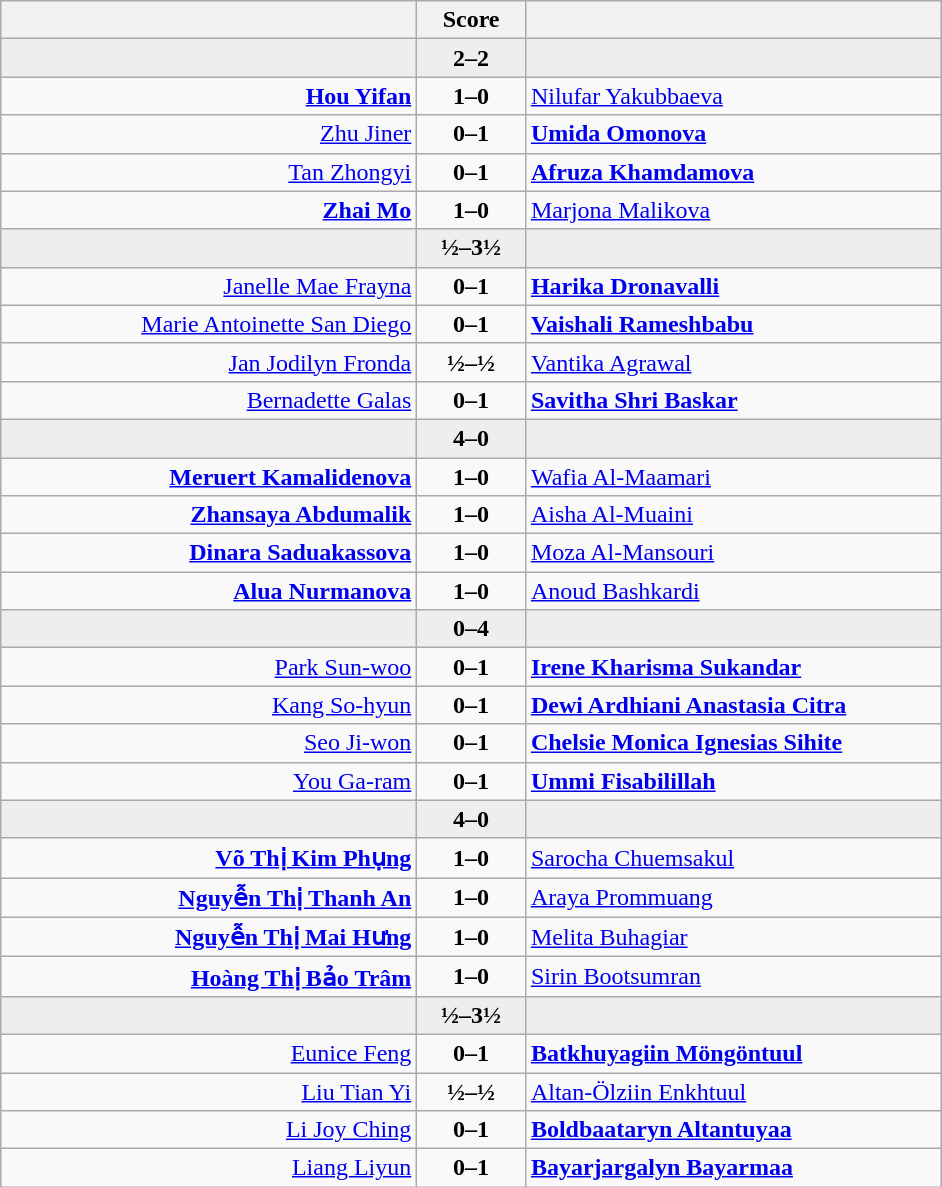<table class="wikitable" style="text-align: center;">
<tr>
<th align="right" width="270"></th>
<th width="65">Score</th>
<th align="left" width="270"></th>
</tr>
<tr style="background:#eeeeee;">
<td align=right></td>
<td align=center><strong>2–2</strong></td>
<td align=left></td>
</tr>
<tr>
<td align=right><strong><a href='#'>Hou Yifan</a></strong></td>
<td align=center><strong>1–0</strong></td>
<td align=left><a href='#'>Nilufar Yakubbaeva</a></td>
</tr>
<tr>
<td align=right><a href='#'>Zhu Jiner</a></td>
<td align=center><strong>0–1</strong></td>
<td align=left><strong><a href='#'>Umida Omonova</a></strong></td>
</tr>
<tr>
<td align=right><a href='#'>Tan Zhongyi</a></td>
<td align=center><strong>0–1</strong></td>
<td align=left><strong><a href='#'>Afruza Khamdamova</a></strong></td>
</tr>
<tr>
<td align=right><strong><a href='#'>Zhai Mo</a></strong></td>
<td align=center><strong>1–0</strong></td>
<td align=left><a href='#'>Marjona Malikova</a></td>
</tr>
<tr style="background:#eeeeee;">
<td align=right></td>
<td align=center><strong>½–3½</strong></td>
<td align=left><strong></strong></td>
</tr>
<tr>
<td align=right><a href='#'>Janelle Mae Frayna</a></td>
<td align=center><strong>0–1</strong></td>
<td align=left><strong><a href='#'>Harika Dronavalli</a></strong></td>
</tr>
<tr>
<td align=right><a href='#'>Marie Antoinette San Diego</a></td>
<td align=center><strong>0–1</strong></td>
<td align=left><strong><a href='#'>Vaishali Rameshbabu</a></strong></td>
</tr>
<tr>
<td align=right><a href='#'>Jan Jodilyn Fronda</a></td>
<td align=center><strong>½–½</strong></td>
<td align=left><a href='#'>Vantika Agrawal</a></td>
</tr>
<tr>
<td align=right><a href='#'>Bernadette Galas</a></td>
<td align=center><strong>0–1</strong></td>
<td align=left><strong><a href='#'>Savitha Shri Baskar</a></strong></td>
</tr>
<tr style="background:#eeeeee;">
<td align=right><strong></strong></td>
<td align=center><strong>4–0</strong></td>
<td align=left></td>
</tr>
<tr>
<td align=right><strong><a href='#'>Meruert Kamalidenova</a></strong></td>
<td align=center><strong>1–0</strong></td>
<td align=left><a href='#'>Wafia Al-Maamari</a></td>
</tr>
<tr>
<td align=right><strong><a href='#'>Zhansaya Abdumalik</a></strong></td>
<td align=center><strong>1–0</strong></td>
<td align=left><a href='#'>Aisha Al-Muaini</a></td>
</tr>
<tr>
<td align=right><strong><a href='#'>Dinara Saduakassova</a></strong></td>
<td align=center><strong>1–0</strong></td>
<td align=left><a href='#'>Moza Al-Mansouri</a></td>
</tr>
<tr>
<td align=right><strong><a href='#'>Alua Nurmanova</a></strong></td>
<td align=center><strong>1–0</strong></td>
<td align=left><a href='#'>Anoud Bashkardi</a></td>
</tr>
<tr style="background:#eeeeee;">
<td align=right></td>
<td align=center><strong>0–4</strong></td>
<td align=left><strong></strong></td>
</tr>
<tr>
<td align=right><a href='#'>Park Sun-woo</a></td>
<td align=center><strong>0–1</strong></td>
<td align=left><strong><a href='#'>Irene Kharisma Sukandar</a></strong></td>
</tr>
<tr>
<td align=right><a href='#'>Kang So-hyun</a></td>
<td align=center><strong>0–1</strong></td>
<td align=left><strong><a href='#'>Dewi Ardhiani Anastasia Citra</a></strong></td>
</tr>
<tr>
<td align=right><a href='#'>Seo Ji-won</a></td>
<td align=center><strong>0–1</strong></td>
<td align=left><strong><a href='#'>Chelsie Monica Ignesias Sihite</a></strong></td>
</tr>
<tr>
<td align=right><a href='#'>You Ga-ram</a></td>
<td align=center><strong>0–1</strong></td>
<td align=left><strong><a href='#'>Ummi Fisabilillah</a></strong></td>
</tr>
<tr style="background:#eeeeee;">
<td align=right><strong></strong></td>
<td align=center><strong>4–0</strong></td>
<td align=left></td>
</tr>
<tr>
<td align=right><strong><a href='#'>Võ Thị Kim Phụng</a></strong></td>
<td align=center><strong>1–0</strong></td>
<td align=left><a href='#'>Sarocha Chuemsakul</a></td>
</tr>
<tr>
<td align=right><strong><a href='#'>Nguyễn Thị Thanh An</a></strong></td>
<td align=center><strong>1–0</strong></td>
<td align=left><a href='#'>Araya Prommuang</a></td>
</tr>
<tr>
<td align=right><strong><a href='#'>Nguyễn Thị Mai Hưng</a></strong></td>
<td align=center><strong>1–0</strong></td>
<td align=left><a href='#'>Melita Buhagiar</a></td>
</tr>
<tr>
<td align=right><strong><a href='#'>Hoàng Thị Bảo Trâm</a></strong></td>
<td align=center><strong>1–0</strong></td>
<td align=left><a href='#'>Sirin Bootsumran</a></td>
</tr>
<tr style="background:#eeeeee;">
<td align=right></td>
<td align=center><strong>½–3½</strong></td>
<td align=left><strong></strong></td>
</tr>
<tr>
<td align=right><a href='#'>Eunice Feng</a></td>
<td align=center><strong>0–1</strong></td>
<td align=left><strong><a href='#'>Batkhuyagiin Möngöntuul</a></strong></td>
</tr>
<tr>
<td align=right><a href='#'>Liu Tian Yi</a></td>
<td align=center><strong>½–½</strong></td>
<td align=left><a href='#'>Altan-Ölziin Enkhtuul</a></td>
</tr>
<tr>
<td align=right><a href='#'>Li Joy Ching</a></td>
<td align=center><strong>0–1</strong></td>
<td align=left><strong><a href='#'>Boldbaataryn Altantuyaa</a></strong></td>
</tr>
<tr>
<td align=right><a href='#'>Liang Liyun</a></td>
<td align=center><strong>0–1</strong></td>
<td align=left><strong><a href='#'>Bayarjargalyn Bayarmaa</a></strong></td>
</tr>
</table>
